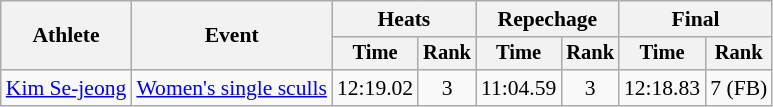<table class="wikitable" style="font-size:90%">
<tr>
<th rowspan=2>Athlete</th>
<th rowspan=2>Event</th>
<th colspan=2>Heats</th>
<th colspan=2>Repechage</th>
<th colspan=2>Final</th>
</tr>
<tr style="font-size:95%">
<th>Time</th>
<th>Rank</th>
<th>Time</th>
<th>Rank</th>
<th>Time</th>
<th>Rank</th>
</tr>
<tr align=center>
<td align=left><a href='#'>Kim Se-jeong</a></td>
<td align=left><a href='#'>Women's single sculls</a></td>
<td>12:19.02</td>
<td>3</td>
<td>11:04.59</td>
<td>3</td>
<td>12:18.83</td>
<td>7 (FB)</td>
</tr>
</table>
